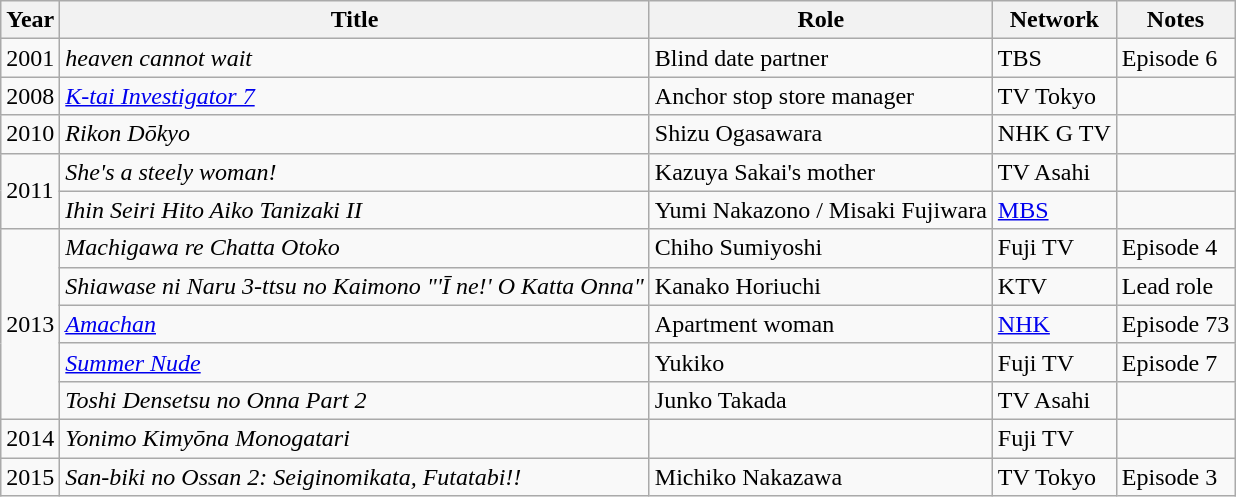<table class="wikitable">
<tr>
<th>Year</th>
<th>Title</th>
<th>Role</th>
<th>Network</th>
<th>Notes</th>
</tr>
<tr>
<td>2001</td>
<td><em>heaven cannot wait</em></td>
<td>Blind date partner</td>
<td>TBS</td>
<td>Episode 6</td>
</tr>
<tr>
<td>2008</td>
<td><em><a href='#'>K-tai Investigator 7</a></em></td>
<td>Anchor stop store manager</td>
<td>TV Tokyo</td>
<td></td>
</tr>
<tr>
<td>2010</td>
<td><em>Rikon Dōkyo</em></td>
<td>Shizu Ogasawara</td>
<td>NHK G TV</td>
<td></td>
</tr>
<tr>
<td rowspan="2">2011</td>
<td><em>She's a steely woman!</em></td>
<td>Kazuya Sakai's mother</td>
<td>TV Asahi</td>
<td></td>
</tr>
<tr>
<td><em>Ihin Seiri Hito Aiko Tanizaki II</em></td>
<td>Yumi Nakazono / Misaki Fujiwara</td>
<td><a href='#'>MBS</a></td>
<td></td>
</tr>
<tr>
<td rowspan="5">2013</td>
<td><em>Machigawa re Chatta Otoko</em></td>
<td>Chiho Sumiyoshi</td>
<td>Fuji TV</td>
<td>Episode 4</td>
</tr>
<tr>
<td><em>Shiawase ni Naru 3-ttsu no Kaimono "'Ī ne!' O Katta Onna"</em></td>
<td>Kanako Horiuchi</td>
<td>KTV</td>
<td>Lead role</td>
</tr>
<tr>
<td><em><a href='#'>Amachan</a></em></td>
<td>Apartment woman</td>
<td><a href='#'>NHK</a></td>
<td>Episode 73</td>
</tr>
<tr>
<td><em><a href='#'>Summer Nude</a></em></td>
<td>Yukiko</td>
<td>Fuji TV</td>
<td>Episode 7</td>
</tr>
<tr>
<td><em>Toshi Densetsu no Onna Part 2</em></td>
<td>Junko Takada</td>
<td>TV Asahi</td>
<td></td>
</tr>
<tr>
<td>2014</td>
<td><em>Yonimo Kimyōna Monogatari</em></td>
<td></td>
<td>Fuji TV</td>
<td></td>
</tr>
<tr>
<td>2015</td>
<td><em>San-biki no Ossan 2: Seiginomikata, Futatabi!!</em></td>
<td>Michiko Nakazawa</td>
<td>TV Tokyo</td>
<td>Episode 3</td>
</tr>
</table>
